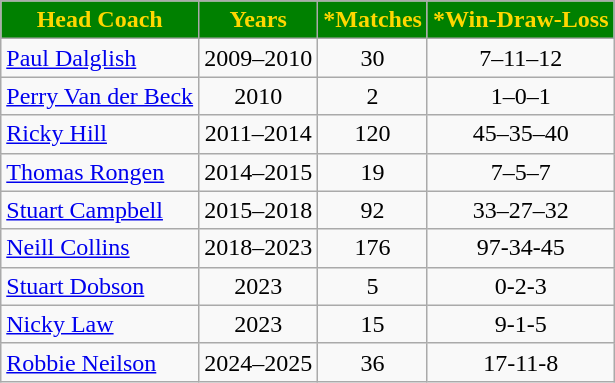<table class="wikitable sortable">
<tr>
<th style="background:green; color:gold;" scope="col">Head Coach</th>
<th style="background:green; color:gold;" scope="col">Years</th>
<th style="background:green; color:gold;" scope="col">*Matches</th>
<th style="background:green; color:gold;" scope="col">*Win-Draw-Loss</th>
</tr>
<tr>
<td align=left> <a href='#'>Paul Dalglish</a></td>
<td align=center>2009–2010</td>
<td align=center>30</td>
<td align=center>7–11–12</td>
</tr>
<tr>
<td align=left> <a href='#'>Perry Van der Beck</a></td>
<td align=center>2010</td>
<td align=center>2</td>
<td align=center>1–0–1</td>
</tr>
<tr>
<td align=left> <a href='#'>Ricky Hill</a></td>
<td align=center>2011–2014</td>
<td align=center>120</td>
<td align=center>45–35–40</td>
</tr>
<tr>
<td align=left> <a href='#'>Thomas Rongen</a></td>
<td align=center>2014–2015</td>
<td align=center>19</td>
<td align=center>7–5–7</td>
</tr>
<tr>
<td align=left> <a href='#'>Stuart Campbell</a></td>
<td align=center>2015–2018</td>
<td align=center>92</td>
<td align=center>33–27–32</td>
</tr>
<tr>
<td align=left> <a href='#'>Neill Collins</a></td>
<td align=center>2018–2023</td>
<td align=center>176</td>
<td align=center>97-34-45</td>
</tr>
<tr>
<td align=left> <a href='#'>Stuart Dobson</a></td>
<td align=center>2023</td>
<td align=center>5</td>
<td align=center>0-2-3</td>
</tr>
<tr>
<td align=left> <a href='#'>Nicky Law</a></td>
<td align=center>2023</td>
<td align=center>15</td>
<td align=center>9-1-5</td>
</tr>
<tr>
<td align=left> <a href='#'>Robbie Neilson</a></td>
<td align=center>2024–2025</td>
<td align=center>36</td>
<td align=center>17-11-8</td>
</tr>
</table>
